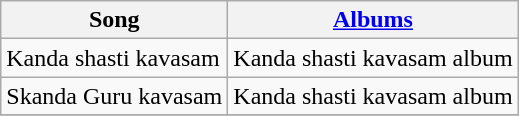<table class="wikitable">
<tr>
<th>Song</th>
<th><a href='#'>Albums</a></th>
</tr>
<tr>
<td>Kanda shasti kavasam</td>
<td>Kanda shasti kavasam album</td>
</tr>
<tr>
<td>Skanda Guru kavasam</td>
<td>Kanda shasti kavasam album</td>
</tr>
<tr>
</tr>
</table>
